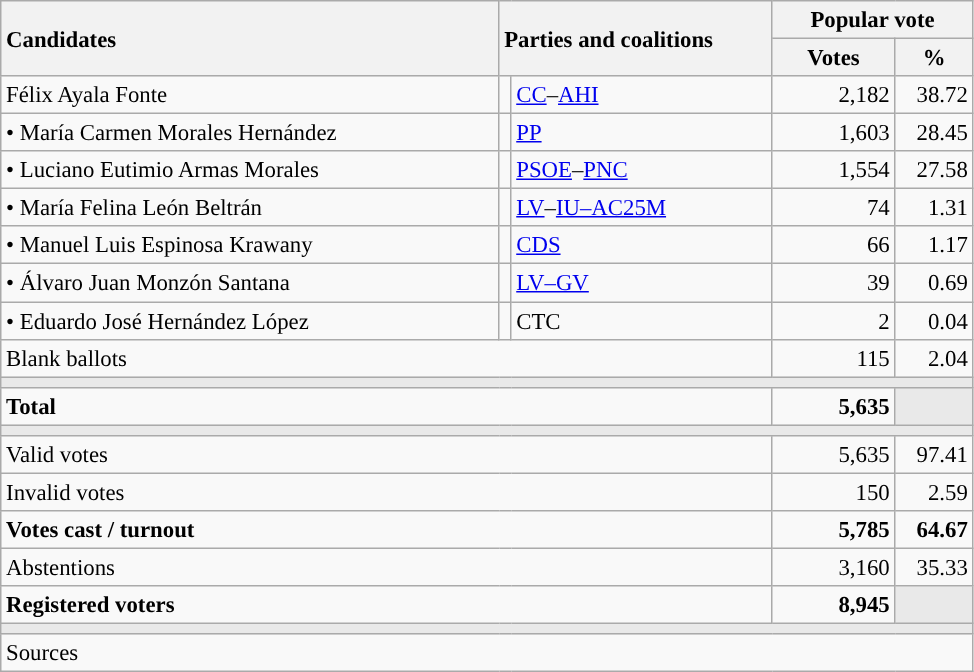<table class="wikitable" style="text-align:right; font-size:95%;">
<tr>
<th style="text-align:left;" rowspan="2" width="325">Candidates</th>
<th style="text-align:left;" rowspan="2" colspan="2" width="175">Parties and coalitions</th>
<th colspan="2">Popular vote</th>
</tr>
<tr>
<th width="75">Votes</th>
<th width="45">%</th>
</tr>
<tr>
<td align="left"> Félix Ayala Fonte</td>
<td width="1" style="color:inherit;background:"></td>
<td align="left"><a href='#'>CC</a>–<a href='#'>AHI</a></td>
<td>2,182</td>
<td>38.72</td>
</tr>
<tr>
<td align="left">• María Carmen Morales Hernández</td>
<td style="color:inherit;background:"></td>
<td align="left"><a href='#'>PP</a></td>
<td>1,603</td>
<td>28.45</td>
</tr>
<tr>
<td align="left">• Luciano Eutimio Armas Morales</td>
<td style="color:inherit;background:"></td>
<td align="left"><a href='#'>PSOE</a>–<a href='#'>PNC</a></td>
<td>1,554</td>
<td>27.58</td>
</tr>
<tr>
<td align="left">• María Felina León Beltrán</td>
<td style="color:inherit;background:"></td>
<td align="left"><a href='#'>LV</a>–<a href='#'>IU–AC25M</a></td>
<td>74</td>
<td>1.31</td>
</tr>
<tr>
<td align="left">• Manuel Luis Espinosa Krawany</td>
<td style="color:inherit;background:"></td>
<td align="left"><a href='#'>CDS</a></td>
<td>66</td>
<td>1.17</td>
</tr>
<tr>
<td align="left">• Álvaro Juan Monzón Santana</td>
<td style="color:inherit;background:"></td>
<td align="left"><a href='#'>LV–GV</a></td>
<td>39</td>
<td>0.69</td>
</tr>
<tr>
<td align="left">• Eduardo José Hernández López</td>
<td style="color:inherit;background:"></td>
<td align="left">CTC</td>
<td>2</td>
<td>0.04</td>
</tr>
<tr>
<td align="left" colspan="3">Blank ballots</td>
<td>115</td>
<td>2.04</td>
</tr>
<tr>
<td colspan="5" bgcolor="#E9E9E9"></td>
</tr>
<tr style="font-weight:bold;">
<td align="left" colspan="3">Total</td>
<td>5,635</td>
<td bgcolor="#E9E9E9"></td>
</tr>
<tr>
<td colspan="5" bgcolor="#E9E9E9"></td>
</tr>
<tr>
<td align="left" colspan="3">Valid votes</td>
<td>5,635</td>
<td>97.41</td>
</tr>
<tr>
<td align="left" colspan="3">Invalid votes</td>
<td>150</td>
<td>2.59</td>
</tr>
<tr style="font-weight:bold;">
<td align="left" colspan="3">Votes cast / turnout</td>
<td>5,785</td>
<td>64.67</td>
</tr>
<tr>
<td align="left" colspan="3">Abstentions</td>
<td>3,160</td>
<td>35.33</td>
</tr>
<tr style="font-weight:bold;">
<td align="left" colspan="3">Registered voters</td>
<td>8,945</td>
<td bgcolor="#E9E9E9"></td>
</tr>
<tr>
<td colspan="5" bgcolor="#E9E9E9"></td>
</tr>
<tr>
<td align="left" colspan="5">Sources</td>
</tr>
</table>
